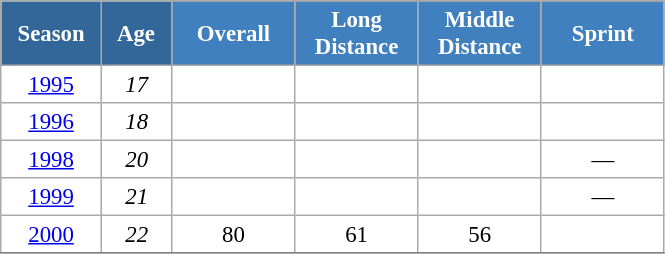<table class="wikitable" style="font-size:95%; text-align:center; border:grey solid 1px; border-collapse:collapse; background:#ffffff;">
<tr>
<th style="background-color:#369; color:white; width:60px;" rowspan="2"> Season </th>
<th style="background-color:#369; color:white; width:40px;" rowspan="2"> Age </th>
</tr>
<tr>
<th style="background-color:#4180be; color:white; width:75px;">Overall</th>
<th style="background-color:#4180be; color:white; width:75px;">Long Distance</th>
<th style="background-color:#4180be; color:white; width:75px;">Middle Distance</th>
<th style="background-color:#4180be; color:white; width:75px;">Sprint</th>
</tr>
<tr>
<td><a href='#'>1995</a></td>
<td><em>17</em></td>
<td></td>
<td></td>
<td></td>
<td></td>
</tr>
<tr>
<td><a href='#'>1996</a></td>
<td><em>18</em></td>
<td></td>
<td></td>
<td></td>
<td></td>
</tr>
<tr>
<td><a href='#'>1998</a></td>
<td><em>20</em></td>
<td></td>
<td></td>
<td></td>
<td>—</td>
</tr>
<tr>
<td><a href='#'>1999</a></td>
<td><em>21</em></td>
<td></td>
<td></td>
<td></td>
<td>—</td>
</tr>
<tr>
<td><a href='#'>2000</a></td>
<td><em>22</em></td>
<td>80</td>
<td>61</td>
<td>56</td>
<td></td>
</tr>
<tr>
</tr>
</table>
